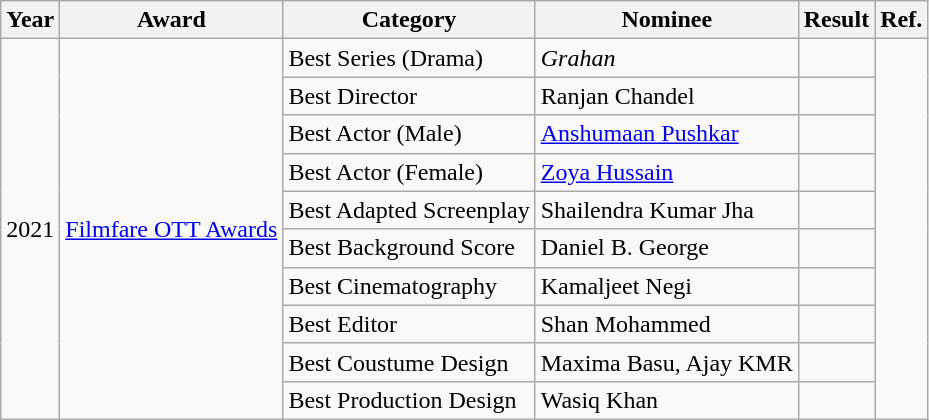<table class="wikitable plainrowheaders sortable">
<tr>
<th scope="col">Year</th>
<th scope="col">Award</th>
<th scope="col">Category</th>
<th scope="col">Nominee</th>
<th scope="col">Result</th>
<th scope="col">Ref.</th>
</tr>
<tr>
<td rowspan="10">2021</td>
<td rowspan="10"><a href='#'>Filmfare OTT Awards</a></td>
<td>Best Series (Drama)</td>
<td><em>Grahan</em></td>
<td></td>
<td rowspan=10></td>
</tr>
<tr>
<td>Best Director</td>
<td>Ranjan Chandel</td>
<td></td>
</tr>
<tr>
<td>Best Actor (Male)</td>
<td><a href='#'>Anshumaan Pushkar</a></td>
<td></td>
</tr>
<tr>
<td>Best Actor (Female)</td>
<td><a href='#'>Zoya Hussain</a></td>
<td></td>
</tr>
<tr>
<td>Best Adapted Screenplay</td>
<td>Shailendra Kumar Jha</td>
<td></td>
</tr>
<tr>
<td>Best Background Score</td>
<td>Daniel B. George</td>
<td></td>
</tr>
<tr>
<td>Best Cinematography</td>
<td>Kamaljeet Negi</td>
<td></td>
</tr>
<tr>
<td>Best Editor</td>
<td>Shan Mohammed</td>
<td></td>
</tr>
<tr>
<td>Best Coustume Design</td>
<td>Maxima Basu, Ajay KMR</td>
<td></td>
</tr>
<tr>
<td>Best Production Design</td>
<td>Wasiq Khan</td>
<td></td>
</tr>
</table>
